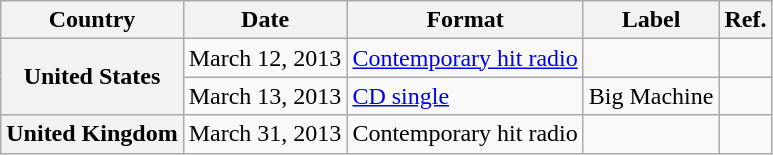<table class="wikitable plainrowheaders">
<tr>
<th scope="col">Country</th>
<th scope="col">Date</th>
<th scope="col">Format</th>
<th scope="col">Label</th>
<th scope="col">Ref.</th>
</tr>
<tr>
<th scope="row" rowspan="2">United States</th>
<td>March 12, 2013</td>
<td><a href='#'>Contemporary hit radio</a></td>
<td></td>
<td style="text-align:center;"></td>
</tr>
<tr>
<td>March 13, 2013</td>
<td><a href='#'>CD single</a></td>
<td>Big Machine</td>
<td style="text-align:center;"></td>
</tr>
<tr>
<th scope="row">United Kingdom</th>
<td>March 31, 2013</td>
<td>Contemporary hit radio</td>
<td></td>
<td style="text-align:center;"></td>
</tr>
</table>
